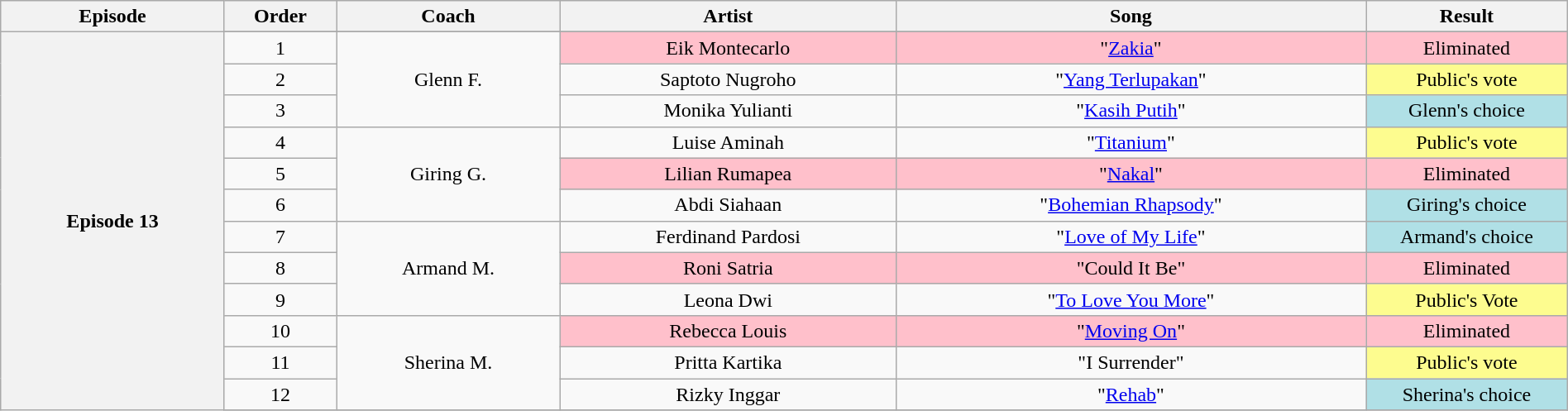<table class="wikitable" style="text-align:center; width:100%;">
<tr>
<th style="width:10%;">Episode</th>
<th style="width:5%;">Order</th>
<th style="width:10%;">Coach</th>
<th style="width:15%;">Artist</th>
<th style="width:21%;">Song</th>
<th style="width:09%;">Result</th>
</tr>
<tr>
<th rowspan="16" scope="row">Episode 13<br><small></small></th>
</tr>
<tr>
<td>1</td>
<td rowspan="3">Glenn F.</td>
<td style="background:pink;">Eik Montecarlo</td>
<td style="background:pink;">"<a href='#'>Zakia</a>"</td>
<td style="background:pink;">Eliminated</td>
</tr>
<tr>
<td>2</td>
<td>Saptoto Nugroho</td>
<td>"<a href='#'>Yang Terlupakan</a>"</td>
<td style="background:#fdfc8f;">Public's vote</td>
</tr>
<tr>
<td>3</td>
<td>Monika Yulianti</td>
<td>"<a href='#'>Kasih Putih</a>"</td>
<td style="background:#B0E0E6;">Glenn's choice</td>
</tr>
<tr>
<td>4</td>
<td rowspan="3">Giring G.</td>
<td>Luise Aminah</td>
<td>"<a href='#'>Titanium</a>"</td>
<td style="background:#fdfc8f;">Public's vote</td>
</tr>
<tr>
<td>5</td>
<td style="background:pink;">Lilian Rumapea</td>
<td style="background:pink;">"<a href='#'>Nakal</a>"</td>
<td style="background:pink;">Eliminated</td>
</tr>
<tr>
<td>6</td>
<td>Abdi Siahaan</td>
<td>"<a href='#'>Bohemian Rhapsody</a>"</td>
<td style="background:#B0E0E6;">Giring's choice</td>
</tr>
<tr>
<td>7</td>
<td rowspan="3">Armand M.</td>
<td>Ferdinand Pardosi</td>
<td>"<a href='#'>Love of My Life</a>"</td>
<td style="background:#b0e0e6;">Armand's choice</td>
</tr>
<tr>
<td>8</td>
<td style="background:pink;">Roni Satria</td>
<td style="background:pink;">"Could It Be"</td>
<td style="background:pink;">Eliminated</td>
</tr>
<tr>
<td>9</td>
<td>Leona Dwi</td>
<td>"<a href='#'>To Love You More</a>"</td>
<td style="background:#fdfc8f;">Public's Vote</td>
</tr>
<tr>
<td>10</td>
<td rowspan="3">Sherina M.</td>
<td style="background:pink;">Rebecca Louis</td>
<td style="background:pink;">"<a href='#'>Moving On</a>"</td>
<td style="background:pink;">Eliminated</td>
</tr>
<tr>
<td>11</td>
<td>Pritta Kartika</td>
<td>"I Surrender"</td>
<td style="background:#fdfc8f;">Public's vote</td>
</tr>
<tr>
<td>12</td>
<td>Rizky Inggar</td>
<td>"<a href='#'>Rehab</a>"</td>
<td style="background:#B0E0E6;">Sherina's choice</td>
</tr>
<tr>
</tr>
</table>
